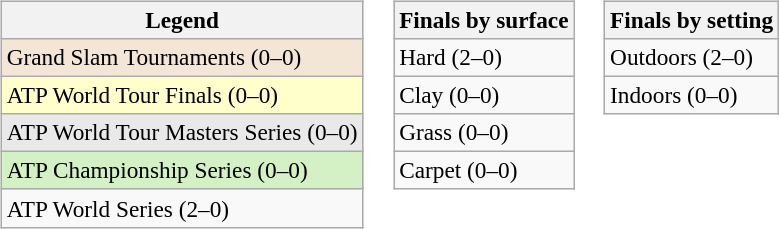<table>
<tr valign=top>
<td><br><table class=wikitable style=font-size:97%>
<tr>
<th>Legend</th>
</tr>
<tr style="background:#f3e6d7;">
<td>Grand Slam Tournaments (0–0)</td>
</tr>
<tr style="background:#ffc;">
<td>ATP World Tour Finals (0–0)</td>
</tr>
<tr style="background:#e9e9e9;">
<td>ATP World Tour Masters Series (0–0)</td>
</tr>
<tr style="background:#d4f1c5;">
<td>ATP Championship Series (0–0)</td>
</tr>
<tr>
<td>ATP World Series (2–0)</td>
</tr>
</table>
</td>
<td><br><table class=wikitable style=font-size:97%>
<tr>
<th>Finals by surface</th>
</tr>
<tr>
<td>Hard (2–0)</td>
</tr>
<tr>
<td>Clay (0–0)</td>
</tr>
<tr>
<td>Grass (0–0)</td>
</tr>
<tr>
<td>Carpet (0–0)</td>
</tr>
</table>
</td>
<td><br><table class=wikitable style=font-size:97%>
<tr>
<th>Finals by setting</th>
</tr>
<tr>
<td>Outdoors (2–0)</td>
</tr>
<tr>
<td>Indoors (0–0)</td>
</tr>
</table>
</td>
</tr>
</table>
